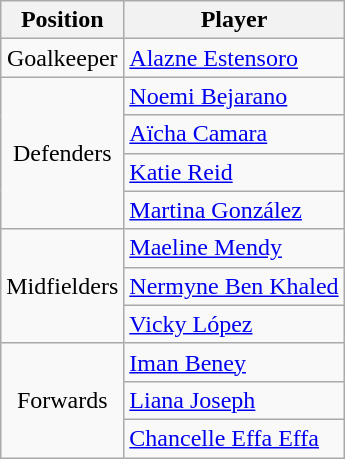<table class="wikitable" style="text-align:center">
<tr>
<th>Position</th>
<th>Player</th>
</tr>
<tr>
<td>Goalkeeper</td>
<td align=left> <a href='#'>Alazne Estensoro</a></td>
</tr>
<tr>
<td rowspan=4>Defenders</td>
<td align=left> <a href='#'>Noemi Bejarano</a></td>
</tr>
<tr>
<td align=left> <a href='#'>Aïcha Camara</a></td>
</tr>
<tr>
<td align=left> <a href='#'>Katie Reid</a></td>
</tr>
<tr>
<td align=left> <a href='#'>Martina González</a></td>
</tr>
<tr>
<td rowspan=3>Midfielders</td>
<td align=left> <a href='#'>Maeline Mendy</a></td>
</tr>
<tr>
<td align=left> <a href='#'>Nermyne Ben Khaled</a></td>
</tr>
<tr>
<td align=left> <a href='#'>Vicky López</a></td>
</tr>
<tr>
<td rowspan=3>Forwards</td>
<td align=left> <a href='#'>Iman Beney</a></td>
</tr>
<tr>
<td align=left> <a href='#'>Liana Joseph</a></td>
</tr>
<tr>
<td align=left> <a href='#'>Chancelle Effa Effa</a></td>
</tr>
</table>
